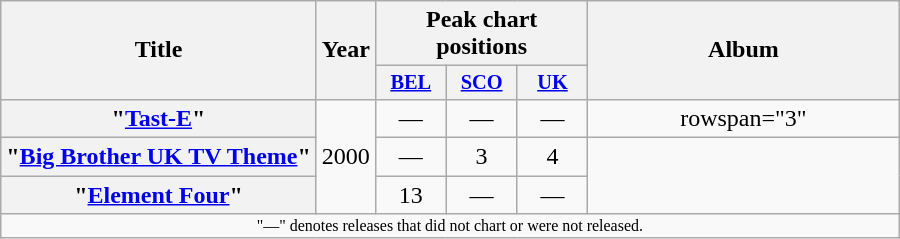<table class="wikitable plainrowheaders" style="text-align:center;">
<tr>
<th rowspan="2">Title</th>
<th rowspan="2" width=>Year</th>
<th colspan="3">Peak chart positions</th>
<th rowspan="2" style="width:200px;">Album</th>
</tr>
<tr>
<th scope="col" style="width:3em;font-size:85%;"><a href='#'>BEL</a><br></th>
<th scope="col" style="width:3em;font-size:85%;"><a href='#'>SCO</a><br></th>
<th scope="col" style="width:3em;font-size:85%;"><a href='#'>UK</a><br></th>
</tr>
<tr>
<th scope="row">"<a href='#'>Tast-E</a>"</th>
<td rowspan="3">2000</td>
<td>—</td>
<td>—</td>
<td>—</td>
<td>rowspan="3" </td>
</tr>
<tr>
<th scope="row">"<a href='#'>Big Brother UK TV Theme</a>"</th>
<td>—</td>
<td>3</td>
<td>4</td>
</tr>
<tr>
<th scope="row">"<a href='#'>Element Four</a>"</th>
<td>13</td>
<td>—</td>
<td>—</td>
</tr>
<tr>
<td align="center" colspan="6" style="font-size:8pt">"—" denotes releases that did not chart or were not released.</td>
</tr>
</table>
